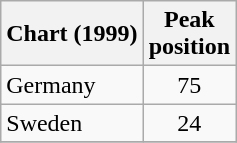<table class="wikitable sortable">
<tr>
<th>Chart (1999)</th>
<th>Peak<br>position</th>
</tr>
<tr>
<td>Germany</td>
<td align="center">75</td>
</tr>
<tr>
<td>Sweden</td>
<td align="center">24</td>
</tr>
<tr>
</tr>
</table>
